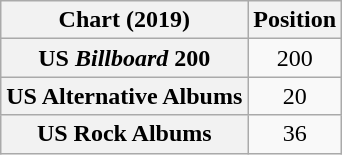<table class="wikitable sortable plainrowheaders" style="text-align:center">
<tr>
<th scope="col">Chart (2019)</th>
<th scope="col">Position</th>
</tr>
<tr>
<th scope="row">US <em>Billboard</em> 200</th>
<td>200</td>
</tr>
<tr>
<th scope="row">US Alternative Albums</th>
<td>20</td>
</tr>
<tr>
<th scope="row">US Rock Albums</th>
<td>36</td>
</tr>
</table>
